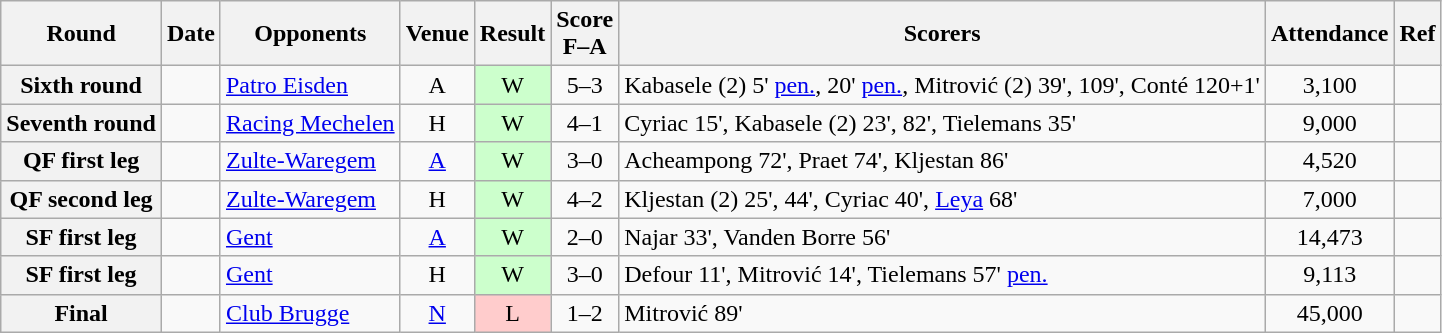<table class="wikitable plainrowheaders sortable" style="text-align:center">
<tr>
<th scope="col">Round</th>
<th scope="col">Date</th>
<th scope="col">Opponents</th>
<th scope="col">Venue</th>
<th scope="col">Result</th>
<th scope="col">Score<br>F–A</th>
<th scope="col" class="unsortable">Scorers</th>
<th scope="col">Attendance</th>
<th scope="col" class="unsortable">Ref</th>
</tr>
<tr>
<th scope="row">Sixth round</th>
<td align="left"></td>
<td align="left"><a href='#'>Patro Eisden</a></td>
<td>A</td>
<td style="background-color:#CCFFCC">W</td>
<td>5–3 </td>
<td align="left">Kabasele (2) 5' <a href='#'>pen.</a>, 20' <a href='#'>pen.</a>, Mitrović (2) 39', 109', Conté 120+1'</td>
<td>3,100</td>
<td></td>
</tr>
<tr>
<th scope="row">Seventh round</th>
<td align="left"></td>
<td align="left"><a href='#'>Racing Mechelen</a></td>
<td>H</td>
<td style="background-color:#CCFFCC">W</td>
<td>4–1</td>
<td align="left">Cyriac 15', Kabasele (2) 23', 82', Tielemans 35'</td>
<td>9,000</td>
<td></td>
</tr>
<tr>
<th scope="row">QF first leg</th>
<td align="left"></td>
<td align="left"><a href='#'>Zulte-Waregem</a></td>
<td><a href='#'>A</a></td>
<td style="background-color:#CCFFCC">W</td>
<td>3–0</td>
<td align="left">Acheampong 72', Praet 74', Kljestan 86'</td>
<td>4,520</td>
<td></td>
</tr>
<tr>
<th scope="row">QF second leg</th>
<td align="left"></td>
<td align="left"><a href='#'>Zulte-Waregem</a></td>
<td>H</td>
<td style="background-color:#CCFFCC">W</td>
<td>4–2</td>
<td align="left">Kljestan (2) 25', 44', Cyriac 40', <a href='#'>Leya</a> 68'</td>
<td>7,000</td>
<td></td>
</tr>
<tr>
<th scope="row">SF first leg</th>
<td align="left"></td>
<td align="left"><a href='#'>Gent</a></td>
<td><a href='#'>A</a></td>
<td style="background-color:#CCFFCC">W</td>
<td>2–0</td>
<td align="left">Najar 33', Vanden Borre 56'</td>
<td>14,473</td>
<td></td>
</tr>
<tr>
<th scope="row">SF first leg</th>
<td align="left"></td>
<td align="left"><a href='#'>Gent</a></td>
<td>H</td>
<td style="background-color:#CCFFCC">W</td>
<td>3–0</td>
<td align="left">Defour 11', Mitrović 14', Tielemans 57' <a href='#'>pen.</a></td>
<td>9,113</td>
<td></td>
</tr>
<tr>
<th scope="row">Final</th>
<td align="left"></td>
<td align="left"><a href='#'>Club Brugge</a></td>
<td><a href='#'>N</a></td>
<td style="background-color:#FFCCCC">L</td>
<td>1–2</td>
<td align="left">Mitrović 89'</td>
<td>45,000</td>
<td></td>
</tr>
</table>
